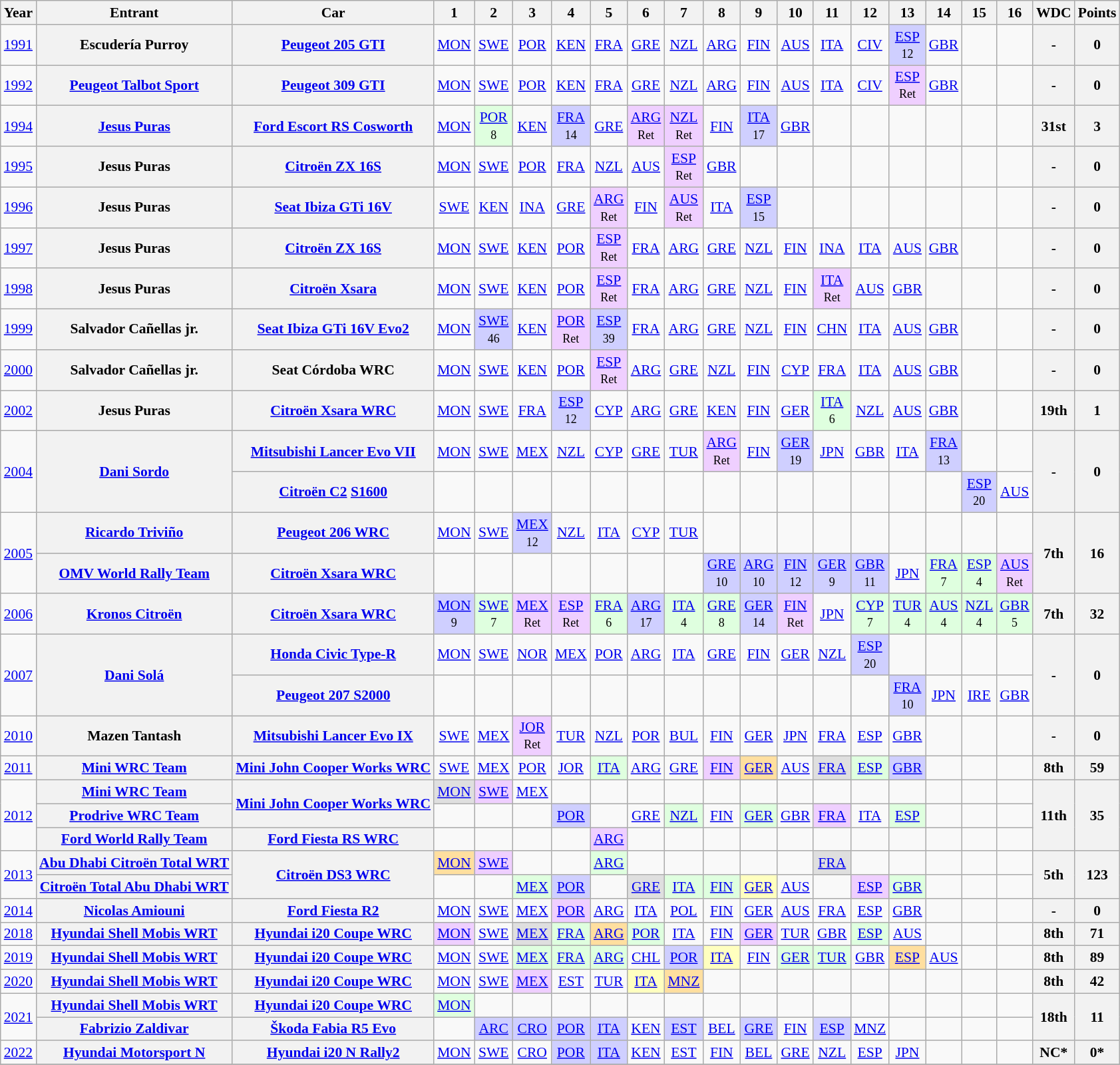<table class="wikitable" style="text-align:center; font-size:90%">
<tr>
<th>Year</th>
<th>Entrant</th>
<th>Car</th>
<th>1</th>
<th>2</th>
<th>3</th>
<th>4</th>
<th>5</th>
<th>6</th>
<th>7</th>
<th>8</th>
<th>9</th>
<th>10</th>
<th>11</th>
<th>12</th>
<th>13</th>
<th>14</th>
<th>15</th>
<th>16</th>
<th>WDC</th>
<th>Points</th>
</tr>
<tr>
<td><a href='#'>1991</a></td>
<th>Escudería Purroy</th>
<th><a href='#'>Peugeot 205 GTI</a></th>
<td><a href='#'>MON</a></td>
<td><a href='#'>SWE</a></td>
<td><a href='#'>POR</a></td>
<td><a href='#'>KEN</a></td>
<td><a href='#'>FRA</a></td>
<td><a href='#'>GRE</a></td>
<td><a href='#'>NZL</a></td>
<td><a href='#'>ARG</a></td>
<td><a href='#'>FIN</a></td>
<td><a href='#'>AUS</a></td>
<td><a href='#'>ITA</a></td>
<td><a href='#'>CIV</a></td>
<td bgcolor="#CFCFFF"><a href='#'>ESP</a><br><small>12</small></td>
<td><a href='#'>GBR</a></td>
<td></td>
<td></td>
<th>-</th>
<th>0</th>
</tr>
<tr>
<td><a href='#'>1992</a></td>
<th><a href='#'>Peugeot Talbot Sport</a></th>
<th><a href='#'>Peugeot 309 GTI</a></th>
<td><a href='#'>MON</a></td>
<td><a href='#'>SWE</a></td>
<td><a href='#'>POR</a></td>
<td><a href='#'>KEN</a></td>
<td><a href='#'>FRA</a></td>
<td><a href='#'>GRE</a></td>
<td><a href='#'>NZL</a></td>
<td><a href='#'>ARG</a></td>
<td><a href='#'>FIN</a></td>
<td><a href='#'>AUS</a></td>
<td><a href='#'>ITA</a></td>
<td><a href='#'>CIV</a></td>
<td bgcolor="#EFCFFF"><a href='#'>ESP</a><br><small>Ret</small></td>
<td><a href='#'>GBR</a></td>
<td></td>
<td></td>
<th>-</th>
<th>0</th>
</tr>
<tr>
<td><a href='#'>1994</a></td>
<th><a href='#'>Jesus Puras</a></th>
<th><a href='#'>Ford Escort RS Cosworth</a></th>
<td><a href='#'>MON</a></td>
<td bgcolor="#DFFFDF"><a href='#'>POR</a><br><small>8</small></td>
<td><a href='#'>KEN</a></td>
<td bgcolor="#CFCFFF"><a href='#'>FRA</a><br><small>14</small></td>
<td><a href='#'>GRE</a></td>
<td bgcolor="#EFCFFF"><a href='#'>ARG</a><br><small>Ret</small></td>
<td bgcolor="#EFCFFF"><a href='#'>NZL</a><br><small>Ret</small></td>
<td><a href='#'>FIN</a></td>
<td bgcolor="#CFCFFF"><a href='#'>ITA</a><br><small>17</small></td>
<td><a href='#'>GBR</a></td>
<td></td>
<td></td>
<td></td>
<td></td>
<td></td>
<td></td>
<th>31st</th>
<th>3</th>
</tr>
<tr>
<td><a href='#'>1995</a></td>
<th>Jesus Puras</th>
<th><a href='#'>Citroën ZX 16S</a></th>
<td><a href='#'>MON</a></td>
<td><a href='#'>SWE</a></td>
<td><a href='#'>POR</a></td>
<td><a href='#'>FRA</a></td>
<td><a href='#'>NZL</a></td>
<td><a href='#'>AUS</a></td>
<td bgcolor="#EFCFFF"><a href='#'>ESP</a><br><small>Ret</small></td>
<td><a href='#'>GBR</a></td>
<td></td>
<td></td>
<td></td>
<td></td>
<td></td>
<td></td>
<td></td>
<td></td>
<th>-</th>
<th>0</th>
</tr>
<tr>
<td><a href='#'>1996</a></td>
<th>Jesus Puras</th>
<th><a href='#'>Seat Ibiza GTi 16V</a></th>
<td><a href='#'>SWE</a></td>
<td><a href='#'>KEN</a></td>
<td><a href='#'>INA</a></td>
<td><a href='#'>GRE</a></td>
<td bgcolor="#EFCFFF"><a href='#'>ARG</a><br><small>Ret</small></td>
<td><a href='#'>FIN</a></td>
<td bgcolor="#EFCFFF"><a href='#'>AUS</a><br><small>Ret</small></td>
<td><a href='#'>ITA</a></td>
<td bgcolor="#CFCFFF"><a href='#'>ESP</a><br><small>15</small></td>
<td></td>
<td></td>
<td></td>
<td></td>
<td></td>
<td></td>
<td></td>
<th>-</th>
<th>0</th>
</tr>
<tr>
<td><a href='#'>1997</a></td>
<th>Jesus Puras</th>
<th><a href='#'>Citroën ZX 16S</a></th>
<td><a href='#'>MON</a></td>
<td><a href='#'>SWE</a></td>
<td><a href='#'>KEN</a></td>
<td><a href='#'>POR</a></td>
<td bgcolor="#EFCFFF"><a href='#'>ESP</a><br><small>Ret</small></td>
<td><a href='#'>FRA</a></td>
<td><a href='#'>ARG</a></td>
<td><a href='#'>GRE</a></td>
<td><a href='#'>NZL</a></td>
<td><a href='#'>FIN</a></td>
<td><a href='#'>INA</a></td>
<td><a href='#'>ITA</a></td>
<td><a href='#'>AUS</a></td>
<td><a href='#'>GBR</a></td>
<td></td>
<td></td>
<th>-</th>
<th>0</th>
</tr>
<tr>
<td><a href='#'>1998</a></td>
<th>Jesus Puras</th>
<th><a href='#'>Citroën Xsara</a></th>
<td><a href='#'>MON</a></td>
<td><a href='#'>SWE</a></td>
<td><a href='#'>KEN</a></td>
<td><a href='#'>POR</a></td>
<td bgcolor="#EFCFFF"><a href='#'>ESP</a><br><small>Ret</small></td>
<td><a href='#'>FRA</a></td>
<td><a href='#'>ARG</a></td>
<td><a href='#'>GRE</a></td>
<td><a href='#'>NZL</a></td>
<td><a href='#'>FIN</a></td>
<td bgcolor="#EFCFFF"><a href='#'>ITA</a><br><small>Ret</small></td>
<td><a href='#'>AUS</a></td>
<td><a href='#'>GBR</a></td>
<td></td>
<td></td>
<td></td>
<th>-</th>
<th>0</th>
</tr>
<tr>
<td><a href='#'>1999</a></td>
<th>Salvador Cañellas jr.</th>
<th><a href='#'>Seat Ibiza GTi 16V Evo2</a></th>
<td><a href='#'>MON</a></td>
<td bgcolor="#CFCFFF"><a href='#'>SWE</a><br><small>46</small></td>
<td><a href='#'>KEN</a></td>
<td bgcolor="#EFCFFF"><a href='#'>POR</a><br><small>Ret</small></td>
<td bgcolor="#CFCFFF"><a href='#'>ESP</a><br><small>39</small></td>
<td><a href='#'>FRA</a></td>
<td><a href='#'>ARG</a></td>
<td><a href='#'>GRE</a></td>
<td><a href='#'>NZL</a></td>
<td><a href='#'>FIN</a></td>
<td><a href='#'>CHN</a></td>
<td><a href='#'>ITA</a></td>
<td><a href='#'>AUS</a></td>
<td><a href='#'>GBR</a></td>
<td></td>
<td></td>
<th>-</th>
<th>0</th>
</tr>
<tr>
<td><a href='#'>2000</a></td>
<th>Salvador Cañellas jr.</th>
<th>Seat Córdoba WRC</th>
<td><a href='#'>MON</a></td>
<td><a href='#'>SWE</a></td>
<td><a href='#'>KEN</a></td>
<td><a href='#'>POR</a></td>
<td bgcolor="#EFCFFF"><a href='#'>ESP</a><br><small>Ret</small></td>
<td><a href='#'>ARG</a></td>
<td><a href='#'>GRE</a></td>
<td><a href='#'>NZL</a></td>
<td><a href='#'>FIN</a></td>
<td><a href='#'>CYP</a></td>
<td><a href='#'>FRA</a></td>
<td><a href='#'>ITA</a></td>
<td><a href='#'>AUS</a></td>
<td><a href='#'>GBR</a></td>
<td></td>
<td></td>
<th>-</th>
<th>0</th>
</tr>
<tr>
<td><a href='#'>2002</a></td>
<th>Jesus Puras</th>
<th><a href='#'>Citroën Xsara WRC</a></th>
<td><a href='#'>MON</a></td>
<td><a href='#'>SWE</a></td>
<td><a href='#'>FRA</a></td>
<td bgcolor="#CFCFFF"><a href='#'>ESP</a><br><small>12</small></td>
<td><a href='#'>CYP</a></td>
<td><a href='#'>ARG</a></td>
<td><a href='#'>GRE</a></td>
<td><a href='#'>KEN</a></td>
<td><a href='#'>FIN</a></td>
<td><a href='#'>GER</a></td>
<td bgcolor="#DFFFDF"><a href='#'>ITA</a><br><small>6</small></td>
<td><a href='#'>NZL</a></td>
<td><a href='#'>AUS</a></td>
<td><a href='#'>GBR</a></td>
<td></td>
<td></td>
<th>19th</th>
<th>1</th>
</tr>
<tr>
<td rowspan=2><a href='#'>2004</a></td>
<th rowspan=2><a href='#'>Dani Sordo</a></th>
<th><a href='#'>Mitsubishi Lancer Evo VII</a></th>
<td><a href='#'>MON</a></td>
<td><a href='#'>SWE</a></td>
<td><a href='#'>MEX</a></td>
<td><a href='#'>NZL</a></td>
<td><a href='#'>CYP</a></td>
<td><a href='#'>GRE</a></td>
<td><a href='#'>TUR</a></td>
<td bgcolor="#EFCFFF"><a href='#'>ARG</a><br><small>Ret</small></td>
<td><a href='#'>FIN</a></td>
<td bgcolor="#CFCFFF"><a href='#'>GER</a><br><small>19</small></td>
<td><a href='#'>JPN</a></td>
<td><a href='#'>GBR</a></td>
<td><a href='#'>ITA</a></td>
<td bgcolor="#CFCFFF"><a href='#'>FRA</a><br><small>13</small></td>
<td></td>
<td></td>
<th rowspan=2>-</th>
<th rowspan=2>0</th>
</tr>
<tr>
<th><a href='#'>Citroën C2</a> <a href='#'>S1600</a></th>
<td></td>
<td></td>
<td></td>
<td></td>
<td></td>
<td></td>
<td></td>
<td></td>
<td></td>
<td></td>
<td></td>
<td></td>
<td></td>
<td></td>
<td bgcolor="#CFCFFF"><a href='#'>ESP</a><br><small>20</small></td>
<td><a href='#'>AUS</a></td>
</tr>
<tr>
<td rowspan=2><a href='#'>2005</a></td>
<th><a href='#'>Ricardo Triviño</a></th>
<th><a href='#'>Peugeot 206 WRC</a></th>
<td><a href='#'>MON</a></td>
<td><a href='#'>SWE</a></td>
<td bgcolor="#CFCFFF"><a href='#'>MEX</a><br><small>12</small></td>
<td><a href='#'>NZL</a></td>
<td><a href='#'>ITA</a></td>
<td><a href='#'>CYP</a></td>
<td><a href='#'>TUR</a></td>
<td></td>
<td></td>
<td></td>
<td></td>
<td></td>
<td></td>
<td></td>
<td></td>
<td></td>
<th rowspan=2>7th</th>
<th rowspan=2>16</th>
</tr>
<tr>
<th><a href='#'>OMV World Rally Team</a></th>
<th><a href='#'>Citroën Xsara WRC</a></th>
<td></td>
<td></td>
<td></td>
<td></td>
<td></td>
<td></td>
<td></td>
<td style="background:#CFCFFF;"><a href='#'>GRE</a><br><small>10</small></td>
<td style="background:#CFCFFF;"><a href='#'>ARG</a><br><small>10</small></td>
<td style="background:#CFCFFF;"><a href='#'>FIN</a><br><small>12</small></td>
<td style="background:#CFCFFF;"><a href='#'>GER</a><br><small>9</small></td>
<td style="background:#CFCFFF;"><a href='#'>GBR</a><br><small>11</small></td>
<td><a href='#'>JPN</a></td>
<td style="background:#DFFFDF;"><a href='#'>FRA</a><br><small>7</small></td>
<td style="background:#DFFFDF;"><a href='#'>ESP</a><br><small>4</small></td>
<td style="background:#EFCFFF;"><a href='#'>AUS</a><br><small>Ret</small></td>
</tr>
<tr>
<td><a href='#'>2006</a></td>
<th><a href='#'>Kronos Citroën</a></th>
<th><a href='#'>Citroën Xsara WRC</a></th>
<td style="background:#CFCFFF;"><a href='#'>MON</a><br><small>9</small></td>
<td style="background:#DFFFDF;"><a href='#'>SWE</a><br><small>7</small></td>
<td style="background:#EFCFFF;"><a href='#'>MEX</a><br><small>Ret</small></td>
<td style="background:#EFCFFF;"><a href='#'>ESP</a><br><small>Ret</small></td>
<td style="background:#DFFFDF;"><a href='#'>FRA</a><br><small>6</small></td>
<td style="background:#CFCFFF;"><a href='#'>ARG</a><br><small>17</small></td>
<td style="background:#DFFFDF;"><a href='#'>ITA</a><br><small>4</small></td>
<td style="background:#DFFFDF;"><a href='#'>GRE</a><br><small>8</small></td>
<td style="background:#CFCFFF;"><a href='#'>GER</a><br><small>14</small></td>
<td style="background:#EFCFFF;"><a href='#'>FIN</a><br><small>Ret</small></td>
<td><a href='#'>JPN</a></td>
<td style="background:#DFFFDF;"><a href='#'>CYP</a><br><small>7</small></td>
<td style="background:#DFFFDF;"><a href='#'>TUR</a><br><small>4</small></td>
<td style="background:#DFFFDF;"><a href='#'>AUS</a><br><small>4</small></td>
<td style="background:#DFFFDF;"><a href='#'>NZL</a><br><small>4</small></td>
<td style="background:#DFFFDF;"><a href='#'>GBR</a><br><small>5</small></td>
<th>7th</th>
<th>32</th>
</tr>
<tr>
<td rowspan=2><a href='#'>2007</a></td>
<th rowspan=2><a href='#'>Dani Solá</a></th>
<th><a href='#'>Honda Civic Type-R</a></th>
<td><a href='#'>MON</a></td>
<td><a href='#'>SWE</a></td>
<td><a href='#'>NOR</a></td>
<td><a href='#'>MEX</a></td>
<td><a href='#'>POR</a></td>
<td><a href='#'>ARG</a></td>
<td><a href='#'>ITA</a></td>
<td><a href='#'>GRE</a></td>
<td><a href='#'>FIN</a></td>
<td><a href='#'>GER</a></td>
<td><a href='#'>NZL</a></td>
<td style="background:#CFCFFF;"><a href='#'>ESP</a><br><small>20</small></td>
<td></td>
<td></td>
<td></td>
<td></td>
<th rowspan=2>-</th>
<th rowspan=2>0</th>
</tr>
<tr>
<th><a href='#'>Peugeot 207 S2000</a></th>
<td></td>
<td></td>
<td></td>
<td></td>
<td></td>
<td></td>
<td></td>
<td></td>
<td></td>
<td></td>
<td></td>
<td></td>
<td style="background:#CFCFFF;"><a href='#'>FRA</a><br><small>10</small></td>
<td><a href='#'>JPN</a></td>
<td><a href='#'>IRE</a></td>
<td><a href='#'>GBR</a></td>
</tr>
<tr>
<td><a href='#'>2010</a></td>
<th>Mazen Tantash</th>
<th><a href='#'>Mitsubishi Lancer Evo IX</a></th>
<td><a href='#'>SWE</a></td>
<td><a href='#'>MEX</a></td>
<td bgcolor="#EFCFFF"><a href='#'>JOR</a><br><small>Ret</small></td>
<td><a href='#'>TUR</a></td>
<td><a href='#'>NZL</a></td>
<td><a href='#'>POR</a></td>
<td><a href='#'>BUL</a></td>
<td><a href='#'>FIN</a></td>
<td><a href='#'>GER</a></td>
<td><a href='#'>JPN</a></td>
<td><a href='#'>FRA</a></td>
<td><a href='#'>ESP</a></td>
<td><a href='#'>GBR</a></td>
<td></td>
<td></td>
<td></td>
<th>-</th>
<th>0</th>
</tr>
<tr>
<td><a href='#'>2011</a></td>
<th><a href='#'>Mini WRC Team</a></th>
<th><a href='#'>Mini John Cooper Works WRC</a></th>
<td><a href='#'>SWE</a></td>
<td><a href='#'>MEX</a></td>
<td><a href='#'>POR</a></td>
<td><a href='#'>JOR</a></td>
<td style="background:#DFFFDF;"><a href='#'>ITA</a><br></td>
<td><a href='#'>ARG</a></td>
<td><a href='#'>GRE</a></td>
<td style="background:#EFCFFF;"><a href='#'>FIN</a><br></td>
<td style="background:#ffdf9f;"><a href='#'>GER</a><br></td>
<td><a href='#'>AUS</a></td>
<td style="background:#dfdfdf;"><a href='#'>FRA</a><br></td>
<td style="background:#DFFFDF;"><a href='#'>ESP</a><br></td>
<td style="background:#cfcfff;"><a href='#'>GBR</a><br></td>
<td></td>
<td></td>
<td></td>
<th>8th</th>
<th>59</th>
</tr>
<tr>
<td rowspan=3><a href='#'>2012</a></td>
<th><a href='#'>Mini WRC Team</a></th>
<th rowspan=2><a href='#'>Mini John Cooper Works WRC</a></th>
<td style="background:#DFDFDF;"><a href='#'>MON</a><br></td>
<td style="background:#EFCFFF;"><a href='#'>SWE</a><br></td>
<td><a href='#'>MEX</a></td>
<td></td>
<td></td>
<td></td>
<td></td>
<td></td>
<td></td>
<td></td>
<td></td>
<td></td>
<td></td>
<td></td>
<td></td>
<td></td>
<th rowspan=3>11th</th>
<th rowspan=3>35</th>
</tr>
<tr>
<th><a href='#'>Prodrive WRC Team</a></th>
<td></td>
<td></td>
<td></td>
<td style="background:#CFCFFF;"><a href='#'>POR</a><br></td>
<td></td>
<td><a href='#'>GRE</a></td>
<td style="background:#DFFFDF;"><a href='#'>NZL</a><br></td>
<td><a href='#'>FIN</a></td>
<td style="background:#DFFFDF;"><a href='#'>GER</a><br></td>
<td><a href='#'>GBR</a></td>
<td style="background:#EFCFFF;"><a href='#'>FRA</a><br></td>
<td><a href='#'>ITA</a></td>
<td style="background:#DFFFDF;"><a href='#'>ESP</a><br></td>
<td></td>
<td></td>
</tr>
<tr>
<th><a href='#'>Ford World Rally Team</a></th>
<th><a href='#'>Ford Fiesta RS WRC</a></th>
<td></td>
<td></td>
<td></td>
<td></td>
<td style="background:#EFCFFF;"><a href='#'>ARG</a><br></td>
<td></td>
<td></td>
<td></td>
<td></td>
<td></td>
<td></td>
<td></td>
<td></td>
<td></td>
<td></td>
<td></td>
</tr>
<tr>
<td rowspan=2><a href='#'>2013</a></td>
<th><a href='#'>Abu Dhabi Citroën Total WRT</a></th>
<th rowspan=2><a href='#'>Citroën DS3 WRC</a></th>
<td style="background:#FFDF9F;"><a href='#'>MON</a><br></td>
<td style="background:#EFCFFF;"><a href='#'>SWE</a><br></td>
<td></td>
<td></td>
<td style="background:#DFFFDF;"><a href='#'>ARG</a><br></td>
<td></td>
<td></td>
<td></td>
<td></td>
<td></td>
<td style="background:#DFDFDF;"><a href='#'>FRA</a><br></td>
<td></td>
<td></td>
<td></td>
<td></td>
<td></td>
<th rowspan=2>5th</th>
<th rowspan=2>123</th>
</tr>
<tr>
<th><a href='#'>Citroën Total Abu Dhabi WRT</a></th>
<td></td>
<td></td>
<td style="background:#DFFFDF;"><a href='#'>MEX</a><br></td>
<td style="background:#CFCFFF;"><a href='#'>POR</a><br></td>
<td></td>
<td style="background:#DFDFDF;"><a href='#'>GRE</a><br></td>
<td style="background:#DFFFDF;"><a href='#'>ITA</a><br></td>
<td style="background:#DFFFDF;"><a href='#'>FIN</a><br></td>
<td style="background:#FFFFBF;"><a href='#'>GER</a><br></td>
<td><a href='#'>AUS</a></td>
<td></td>
<td style="background:#EFCFFF;"><a href='#'>ESP</a><br></td>
<td style="background:#dfffdf;"><a href='#'>GBR</a><br></td>
<td></td>
<td></td>
</tr>
<tr>
<td><a href='#'>2014</a></td>
<th><a href='#'>Nicolas Amiouni</a></th>
<th><a href='#'>Ford Fiesta R2</a></th>
<td><a href='#'>MON</a></td>
<td><a href='#'>SWE</a></td>
<td><a href='#'>MEX</a></td>
<td style="background:#EFCFFF;"><a href='#'>POR</a><br></td>
<td><a href='#'>ARG</a></td>
<td><a href='#'>ITA</a></td>
<td><a href='#'>POL</a></td>
<td><a href='#'>FIN</a></td>
<td><a href='#'>GER</a></td>
<td><a href='#'>AUS</a></td>
<td><a href='#'>FRA</a></td>
<td><a href='#'>ESP</a></td>
<td><a href='#'>GBR</a></td>
<td></td>
<td></td>
<td></td>
<th>-</th>
<th>0</th>
</tr>
<tr>
<td><a href='#'>2018</a></td>
<th><a href='#'>Hyundai Shell Mobis WRT</a></th>
<th><a href='#'>Hyundai i20 Coupe WRC</a></th>
<td style="background:#EFCFFF;"><a href='#'>MON</a><br></td>
<td><a href='#'>SWE</a></td>
<td style="background:#DFDFDF;"><a href='#'>MEX</a><br></td>
<td style="background:#DFFFDF;"><a href='#'>FRA</a><br></td>
<td style="background:#FFDF9F;"><a href='#'>ARG</a><br></td>
<td style="background:#DFFFDF;"><a href='#'>POR</a><br></td>
<td><a href='#'>ITA</a></td>
<td><a href='#'>FIN</a></td>
<td style="background:#EFCFFF;"><a href='#'>GER</a><br></td>
<td><a href='#'>TUR</a></td>
<td><a href='#'>GBR</a></td>
<td style="background:#DFFFDF;"><a href='#'>ESP</a><br></td>
<td><a href='#'>AUS</a></td>
<td></td>
<td></td>
<td></td>
<th>8th</th>
<th>71</th>
</tr>
<tr>
<td><a href='#'>2019</a></td>
<th><a href='#'>Hyundai Shell Mobis WRT</a></th>
<th><a href='#'>Hyundai i20 Coupe WRC</a></th>
<td><a href='#'>MON</a></td>
<td><a href='#'>SWE</a></td>
<td style="background:#DFFFDF;"><a href='#'>MEX</a><br></td>
<td style="background:#DFFFDF;"><a href='#'>FRA</a><br></td>
<td style="background:#DFFFDF;"><a href='#'>ARG</a><br></td>
<td><a href='#'>CHL</a></td>
<td style="background:#CFCFFF;"><a href='#'>POR</a><br></td>
<td style="background:#FFFFBF;"><a href='#'>ITA</a><br></td>
<td><a href='#'>FIN</a></td>
<td style="background:#DFFFDF;"><a href='#'>GER</a><br></td>
<td style="background:#DFFFDF;"><a href='#'>TUR</a><br></td>
<td><a href='#'>GBR</a></td>
<td style="background:#FFDF9F;"><a href='#'>ESP</a><br></td>
<td><a href='#'>AUS</a><br></td>
<td></td>
<td></td>
<th>8th</th>
<th>89</th>
</tr>
<tr>
<td><a href='#'>2020</a></td>
<th><a href='#'>Hyundai Shell Mobis WRT</a></th>
<th><a href='#'>Hyundai i20 Coupe WRC</a></th>
<td><a href='#'>MON</a></td>
<td><a href='#'>SWE</a></td>
<td style="background:#EFCFFF;"><a href='#'>MEX</a><br></td>
<td><a href='#'>EST</a></td>
<td><a href='#'>TUR</a></td>
<td style="background:#FFFFBF;"><a href='#'>ITA</a><br></td>
<td style="background:#FFDF9F;"><a href='#'>MNZ</a><br></td>
<td></td>
<td></td>
<td></td>
<td></td>
<td></td>
<td></td>
<td></td>
<td></td>
<td></td>
<th>8th</th>
<th>42</th>
</tr>
<tr>
<td rowspan="2"><a href='#'>2021</a></td>
<th><a href='#'>Hyundai Shell Mobis WRT</a></th>
<th><a href='#'>Hyundai i20 Coupe WRC</a></th>
<td style="background:#DFFFDF;"><a href='#'>MON</a><br></td>
<td></td>
<td></td>
<td></td>
<td></td>
<td></td>
<td></td>
<td></td>
<td></td>
<td></td>
<td></td>
<td></td>
<td></td>
<td></td>
<td></td>
<td></td>
<th rowspan="2">18th</th>
<th rowspan="2">11</th>
</tr>
<tr>
<th><a href='#'>Fabrizio Zaldivar</a></th>
<th><a href='#'>Škoda Fabia R5 Evo</a></th>
<td></td>
<td style="background:#CFCFFF;"><a href='#'>ARC</a><br></td>
<td style="background:#CFCFFF;"><a href='#'>CRO</a><br></td>
<td style="background:#CFCFFF;"><a href='#'>POR</a><br></td>
<td style="background:#CFCFFF;"><a href='#'>ITA</a><br></td>
<td><a href='#'>KEN</a></td>
<td style="background:#CFCFFF;"><a href='#'>EST</a><br></td>
<td><a href='#'>BEL</a></td>
<td style="background:#CFCFFF;"><a href='#'>GRE</a><br></td>
<td><a href='#'>FIN</a></td>
<td style="background:#CFCFFF;"><a href='#'>ESP</a><br></td>
<td><a href='#'>MNZ</a></td>
<td></td>
<td></td>
<td></td>
<td></td>
</tr>
<tr>
<td><a href='#'>2022</a></td>
<th><a href='#'>Hyundai Motorsport N</a></th>
<th><a href='#'>Hyundai i20 N Rally2</a></th>
<td><a href='#'>MON</a></td>
<td><a href='#'>SWE</a></td>
<td><a href='#'>CRO</a></td>
<td style="background:#cfcfff;"><a href='#'>POR</a><br></td>
<td style="background:#cfcfff;"><a href='#'>ITA</a><br></td>
<td><a href='#'>KEN</a></td>
<td><a href='#'>EST</a></td>
<td><a href='#'>FIN</a></td>
<td><a href='#'>BEL</a></td>
<td><a href='#'>GRE</a></td>
<td><a href='#'>NZL</a></td>
<td><a href='#'>ESP</a></td>
<td><a href='#'>JPN</a></td>
<td></td>
<td></td>
<td></td>
<th>NC*</th>
<th>0*</th>
</tr>
<tr>
</tr>
</table>
